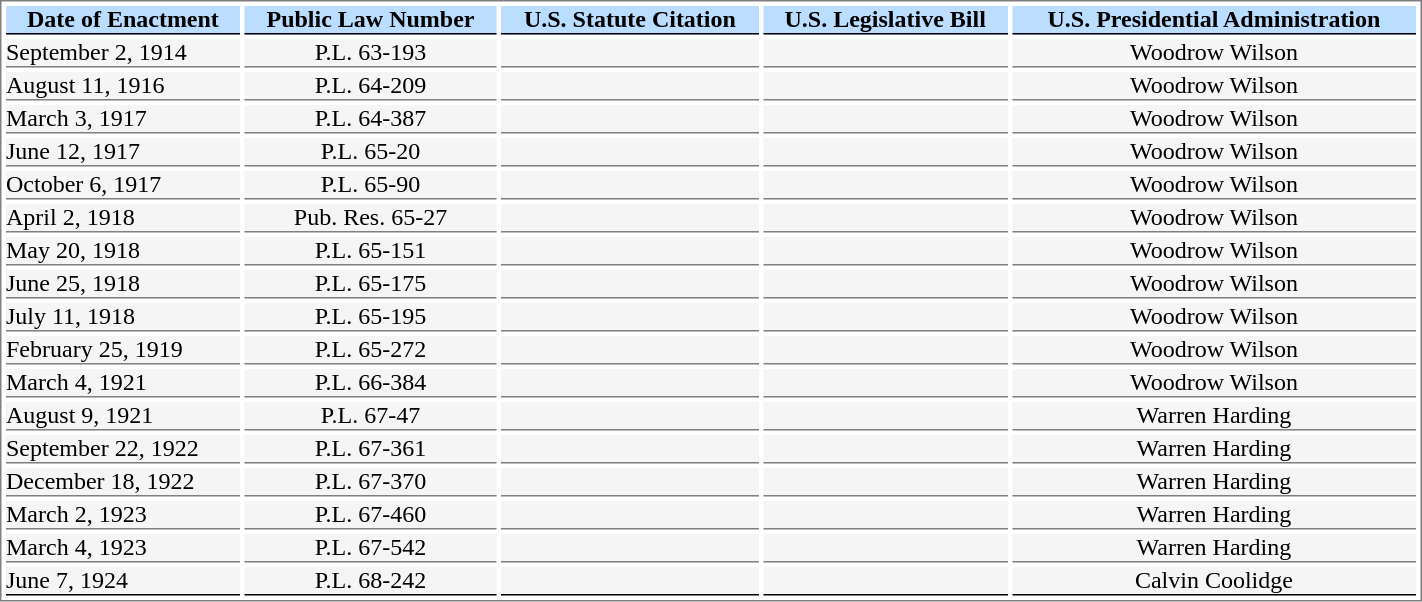<table style="border:1px solid gray; align:left; width:75%" cellspacing=3 cellpadding=0>
<tr style="font-weight:bold; text-align:center; background:#bbddff; color:black;">
<th style=" border-bottom:1.5px solid black">Date of Enactment</th>
<th style=" border-bottom:1.5px solid black">Public Law Number</th>
<th style=" border-bottom:1.5px solid black">U.S. Statute Citation</th>
<th style=" border-bottom:1.5px solid black">U.S. Legislative Bill</th>
<th style=" border-bottom:1.5px solid black">U.S. Presidential Administration</th>
</tr>
<tr>
<td style="border-bottom:1px solid gray; background:#F5F5F5;">September 2, 1914</td>
<td style="border-bottom:1px solid gray; background:#F5F5F5; text-align:center;">P.L. 63-193</td>
<td style="border-bottom:1px solid gray; background:#F5F5F5; text-align:center;"></td>
<td style="border-bottom:1px solid gray; background:#F5F5F5; text-align:center;"></td>
<td style="border-bottom:1px solid gray; background:#F5F5F5; text-align:center;">Woodrow Wilson</td>
</tr>
<tr>
<td style="border-bottom:1px solid gray; background:#F5F5F5;">August 11, 1916</td>
<td style="border-bottom:1px solid gray; background:#F5F5F5; text-align:center;">P.L. 64-209</td>
<td style="border-bottom:1px solid gray; background:#F5F5F5; text-align:center;"></td>
<td style="border-bottom:1px solid gray; background:#F5F5F5; text-align:center;"></td>
<td style="border-bottom:1px solid gray; background:#F5F5F5; text-align:center;">Woodrow Wilson</td>
</tr>
<tr>
<td style="border-bottom:1px solid gray; background:#F5F5F5;">March 3, 1917</td>
<td style="border-bottom:1px solid gray; background:#F5F5F5; text-align:center;">P.L. 64-387</td>
<td style="border-bottom:1px solid gray; background:#F5F5F5; text-align:center;"></td>
<td style="border-bottom:1px solid gray; background:#F5F5F5; text-align:center;"></td>
<td style="border-bottom:1px solid gray; background:#F5F5F5; text-align:center;">Woodrow Wilson</td>
</tr>
<tr>
<td style="border-bottom:1px solid gray; background:#F5F5F5;">June 12, 1917</td>
<td style="border-bottom:1px solid gray; background:#F5F5F5; text-align:center;">P.L. 65-20</td>
<td style="border-bottom:1px solid gray; background:#F5F5F5; text-align:center;"></td>
<td style="border-bottom:1px solid gray; background:#F5F5F5; text-align:center;"></td>
<td style="border-bottom:1px solid gray; background:#F5F5F5; text-align:center;">Woodrow Wilson</td>
</tr>
<tr>
<td style="border-bottom:1px solid gray; background:#F5F5F5;">October 6, 1917</td>
<td style="border-bottom:1px solid gray; background:#F5F5F5; text-align:center;">P.L. 65-90</td>
<td style="border-bottom:1px solid gray; background:#F5F5F5; text-align:center;"></td>
<td style="border-bottom:1px solid gray; background:#F5F5F5; text-align:center;"></td>
<td style="border-bottom:1px solid gray; background:#F5F5F5; text-align:center;">Woodrow Wilson</td>
</tr>
<tr>
<td style="border-bottom:1px solid gray; background:#F5F5F5;">April 2, 1918</td>
<td style="border-bottom:1px solid gray; background:#F5F5F5; text-align:center;">Pub. Res. 65-27</td>
<td style="border-bottom:1px solid gray; background:#F5F5F5; text-align:center;"></td>
<td style="border-bottom:1px solid gray; background:#F5F5F5; text-align:center;"></td>
<td style="border-bottom:1px solid gray; background:#F5F5F5; text-align:center;">Woodrow Wilson</td>
</tr>
<tr>
<td style="border-bottom:1px solid gray; background:#F5F5F5;">May 20, 1918</td>
<td style="border-bottom:1px solid gray; background:#F5F5F5; text-align:center;">P.L. 65-151</td>
<td style="border-bottom:1px solid gray; background:#F5F5F5; text-align:center;"></td>
<td style="border-bottom:1px solid gray; background:#F5F5F5; text-align:center;"></td>
<td style="border-bottom:1px solid gray; background:#F5F5F5; text-align:center;">Woodrow Wilson</td>
</tr>
<tr>
<td style="border-bottom:1px solid gray; background:#F5F5F5;">June 25, 1918</td>
<td style="border-bottom:1px solid gray; background:#F5F5F5; text-align:center;">P.L. 65-175</td>
<td style="border-bottom:1px solid gray; background:#F5F5F5; text-align:center;"></td>
<td style="border-bottom:1px solid gray; background:#F5F5F5; text-align:center;"></td>
<td style="border-bottom:1px solid gray; background:#F5F5F5; text-align:center;">Woodrow Wilson</td>
</tr>
<tr>
<td style="border-bottom:1px solid gray; background:#F5F5F5;">July 11, 1918</td>
<td style="border-bottom:1px solid gray; background:#F5F5F5; text-align:center;">P.L. 65-195</td>
<td style="border-bottom:1px solid gray; background:#F5F5F5; text-align:center;"></td>
<td style="border-bottom:1px solid gray; background:#F5F5F5; text-align:center;"></td>
<td style="border-bottom:1px solid gray; background:#F5F5F5; text-align:center;">Woodrow Wilson</td>
</tr>
<tr>
<td style="border-bottom:1px solid gray; background:#F5F5F5;">February 25, 1919</td>
<td style="border-bottom:1px solid gray; background:#F5F5F5; text-align:center;">P.L. 65-272</td>
<td style="border-bottom:1px solid gray; background:#F5F5F5; text-align:center;"></td>
<td style="border-bottom:1px solid gray; background:#F5F5F5; text-align:center;"></td>
<td style="border-bottom:1px solid gray; background:#F5F5F5; text-align:center;">Woodrow Wilson</td>
</tr>
<tr>
<td style="border-bottom:1px solid gray; background:#F5F5F5;">March 4, 1921</td>
<td style="border-bottom:1px solid gray; background:#F5F5F5; text-align:center;">P.L. 66-384</td>
<td style="border-bottom:1px solid gray; background:#F5F5F5; text-align:center;"></td>
<td style="border-bottom:1px solid gray; background:#F5F5F5; text-align:center;"></td>
<td style="border-bottom:1px solid gray; background:#F5F5F5; text-align:center;">Woodrow Wilson</td>
</tr>
<tr>
<td style="border-bottom:1px solid gray; background:#F5F5F5;">August 9, 1921</td>
<td style="border-bottom:1px solid gray; background:#F5F5F5; text-align:center;">P.L. 67-47</td>
<td style="border-bottom:1px solid gray; background:#F5F5F5; text-align:center;"></td>
<td style="border-bottom:1px solid gray; background:#F5F5F5; text-align:center;"></td>
<td style="border-bottom:1px solid gray; background:#F5F5F5; text-align:center;">Warren Harding</td>
</tr>
<tr>
<td style="border-bottom:1px solid gray; background:#F5F5F5;">September 22, 1922</td>
<td style="border-bottom:1px solid gray; background:#F5F5F5; text-align:center;">P.L. 67-361</td>
<td style="border-bottom:1px solid gray; background:#F5F5F5; text-align:center;"></td>
<td style="border-bottom:1px solid gray; background:#F5F5F5; text-align:center;"></td>
<td style="border-bottom:1px solid gray; background:#F5F5F5; text-align:center;">Warren Harding</td>
</tr>
<tr>
<td style="border-bottom:1px solid gray; background:#F5F5F5;">December 18, 1922</td>
<td style="border-bottom:1px solid gray; background:#F5F5F5; text-align:center;">P.L. 67-370</td>
<td style="border-bottom:1px solid gray; background:#F5F5F5; text-align:center;"></td>
<td style="border-bottom:1px solid gray; background:#F5F5F5; text-align:center;"></td>
<td style="border-bottom:1px solid gray; background:#F5F5F5; text-align:center;">Warren Harding</td>
</tr>
<tr>
<td style="border-bottom:1px solid gray; background:#F5F5F5;">March 2, 1923</td>
<td style="border-bottom:1px solid gray; background:#F5F5F5; text-align:center;">P.L. 67-460</td>
<td style="border-bottom:1px solid gray; background:#F5F5F5; text-align:center;"></td>
<td style="border-bottom:1px solid gray; background:#F5F5F5; text-align:center;"></td>
<td style="border-bottom:1px solid gray; background:#F5F5F5; text-align:center;">Warren Harding</td>
</tr>
<tr>
<td style="border-bottom:1px solid gray; background:#F5F5F5;">March 4, 1923</td>
<td style="border-bottom:1px solid gray; background:#F5F5F5; text-align:center;">P.L. 67-542</td>
<td style="border-bottom:1px solid gray; background:#F5F5F5; text-align:center;"></td>
<td style="border-bottom:1px solid gray; background:#F5F5F5; text-align:center;"></td>
<td style="border-bottom:1px solid gray; background:#F5F5F5; text-align:center;">Warren Harding</td>
</tr>
<tr>
<td style="border-bottom:1.5px solid black; background:#F5F5F5;">June 7, 1924</td>
<td style="border-bottom:1.5px solid black; background:#F5F5F5; text-align:center;">P.L. 68-242</td>
<td style="border-bottom:1.5px solid black; background:#F5F5F5; text-align:center;"></td>
<td style="border-bottom:1.5px solid black; background:#F5F5F5; text-align:center;"></td>
<td style="border-bottom:1.5px solid black; background:#F5F5F5; text-align:center;">Calvin Coolidge</td>
</tr>
</table>
